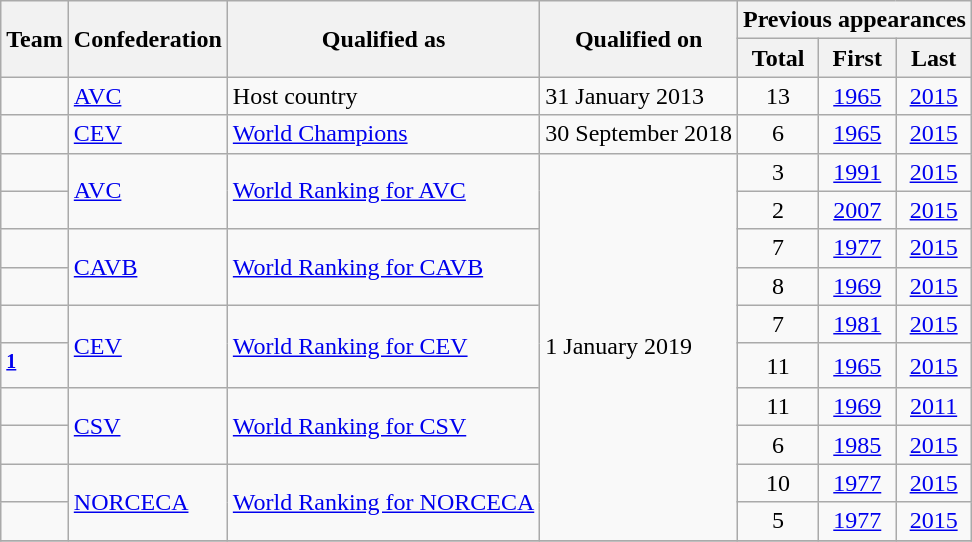<table class="wikitable">
<tr>
<th rowspan=2>Team</th>
<th rowspan=2>Confederation</th>
<th rowspan=2>Qualified as</th>
<th rowspan=2>Qualified on</th>
<th colspan=3>Previous appearances</th>
</tr>
<tr>
<th>Total</th>
<th>First</th>
<th>Last</th>
</tr>
<tr>
<td></td>
<td><a href='#'>AVC</a></td>
<td>Host country</td>
<td>31 January 2013</td>
<td style="text-align: center;">13</td>
<td style="text-align: center;"><a href='#'>1965</a></td>
<td style="text-align: center;"><a href='#'>2015</a></td>
</tr>
<tr>
<td></td>
<td><a href='#'>CEV</a></td>
<td><a href='#'>World Champions</a></td>
<td>30 September 2018</td>
<td style="text-align: center;">6</td>
<td style="text-align: center;"><a href='#'>1965</a></td>
<td style="text-align: center;"><a href='#'>2015</a></td>
</tr>
<tr>
<td></td>
<td rowspan=2><a href='#'>AVC</a></td>
<td rowspan=2><a href='#'>World Ranking for AVC</a></td>
<td rowspan=10>1 January 2019</td>
<td style="text-align: center;">3</td>
<td style="text-align: center;"><a href='#'>1991</a></td>
<td style="text-align: center;"><a href='#'>2015</a></td>
</tr>
<tr>
<td></td>
<td style="text-align: center;">2</td>
<td style="text-align: center;"><a href='#'>2007</a></td>
<td style="text-align: center;"><a href='#'>2015</a></td>
</tr>
<tr>
<td></td>
<td rowspan=2><a href='#'>CAVB</a></td>
<td rowspan=2><a href='#'>World Ranking for CAVB</a></td>
<td style="text-align: center;">7</td>
<td style="text-align: center;"><a href='#'>1977</a></td>
<td style="text-align: center;"><a href='#'>2015</a></td>
</tr>
<tr>
<td></td>
<td style="text-align: center;">8</td>
<td style="text-align: center;"><a href='#'>1969</a></td>
<td style="text-align: center;"><a href='#'>2015</a></td>
</tr>
<tr>
<td></td>
<td rowspan=2><a href='#'>CEV</a></td>
<td rowspan=2><a href='#'>World Ranking for CEV</a></td>
<td style="text-align: center;">7</td>
<td style="text-align: center;"><a href='#'>1981</a></td>
<td style="text-align: center;"><a href='#'>2015</a></td>
</tr>
<tr>
<td><sup><strong><a href='#'>1</a></strong></sup></td>
<td style="text-align: center;">11</td>
<td style="text-align: center;"><a href='#'>1965</a></td>
<td style="text-align: center;"><a href='#'>2015</a></td>
</tr>
<tr>
<td></td>
<td rowspan=2><a href='#'>CSV</a></td>
<td rowspan=2><a href='#'>World Ranking for CSV</a></td>
<td style="text-align: center;">11</td>
<td style="text-align: center;"><a href='#'>1969</a></td>
<td style="text-align: center;"><a href='#'>2011</a></td>
</tr>
<tr>
<td></td>
<td style="text-align: center;">6</td>
<td style="text-align: center;"><a href='#'>1985</a></td>
<td style="text-align: center;"><a href='#'>2015</a></td>
</tr>
<tr>
<td></td>
<td rowspan=2><a href='#'>NORCECA</a></td>
<td rowspan=2><a href='#'>World Ranking for NORCECA</a></td>
<td style="text-align: center;">10</td>
<td style="text-align: center;"><a href='#'>1977</a></td>
<td style="text-align: center;"><a href='#'>2015</a></td>
</tr>
<tr>
<td></td>
<td style="text-align: center;">5</td>
<td style="text-align: center;"><a href='#'>1977</a></td>
<td style="text-align: center;"><a href='#'>2015</a></td>
</tr>
<tr>
</tr>
</table>
